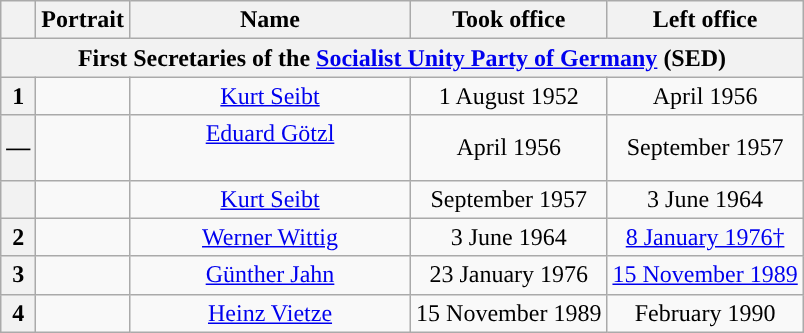<table class="wikitable" style="text-align:center">
<tr>
<th></th>
<th>Portrait</th>
<th width=180>Name<br></th>
<th>Took office</th>
<th>Left office</th>
</tr>
<tr>
<th colspan=5>First Secretaries of the <a href='#'>Socialist Unity Party of Germany</a> (SED)</th>
</tr>
<tr>
<th style="background:">1</th>
<td></td>
<td><a href='#'>Kurt Seibt</a><br></td>
<td>1 August 1952</td>
<td>April 1956<br></td>
</tr>
<tr>
<th style="background:">—</th>
<td></td>
<td><a href='#'>Eduard Götzl</a><br><br></td>
<td>April 1956</td>
<td>September 1957<br></td>
</tr>
<tr>
<th style="background:"></th>
<td></td>
<td><a href='#'>Kurt Seibt</a><br></td>
<td>September 1957</td>
<td>3 June 1964<br></td>
</tr>
<tr>
<th style="background:">2</th>
<td></td>
<td><a href='#'>Werner Wittig</a><br></td>
<td>3 June 1964</td>
<td><a href='#'>8 January 1976†</a></td>
</tr>
<tr>
<th style="background:">3</th>
<td></td>
<td><a href='#'>Günther Jahn</a><br></td>
<td>23 January 1976</td>
<td><a href='#'>15 November 1989<br></a></td>
</tr>
<tr>
<th style="background:">4</th>
<td></td>
<td><a href='#'>Heinz Vietze</a><br></td>
<td>15 November 1989</td>
<td>February 1990</td>
</tr>
</table>
